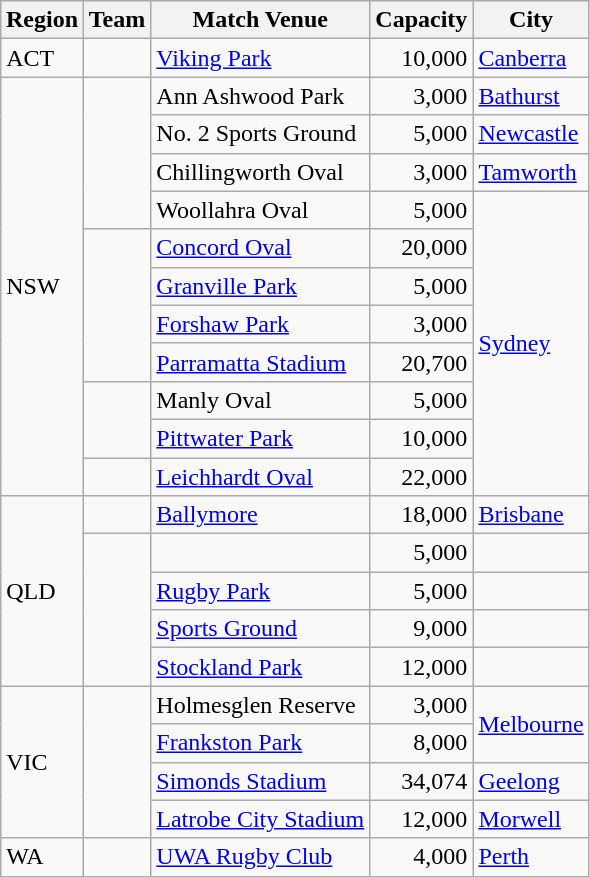<table class="wikitable">
<tr>
<th style="padding:3px;">Region</th>
<th>Team</th>
<th>Match Venue</th>
<th>Capacity</th>
<th>City</th>
</tr>
<tr>
<td>ACT</td>
<td></td>
<td><a href='#'>Viking Park</a></td>
<td align=right>10,000</td>
<td><a href='#'>Canberra</a></td>
</tr>
<tr>
<td rowspan=11>NSW</td>
<td rowspan=4></td>
<td>Ann Ashwood Park</td>
<td align=right>3,000</td>
<td><a href='#'>Bathurst</a></td>
</tr>
<tr>
<td>No. 2 Sports Ground</td>
<td align=right>5,000</td>
<td><a href='#'>Newcastle</a></td>
</tr>
<tr>
<td>Chillingworth Oval</td>
<td align=right>3,000</td>
<td><a href='#'>Tamworth</a></td>
</tr>
<tr>
<td>Woollahra Oval</td>
<td align=right>5,000</td>
<td rowspan=8><a href='#'>Sydney</a></td>
</tr>
<tr>
<td rowspan=4></td>
<td><a href='#'>Concord Oval</a></td>
<td align=right>20,000<br></td>
</tr>
<tr>
<td><a href='#'>Granville Park</a></td>
<td align=right>5,000<br></td>
</tr>
<tr>
<td><a href='#'>Forshaw Park</a></td>
<td align=right>3,000<br></td>
</tr>
<tr>
<td><a href='#'>Parramatta Stadium</a></td>
<td align=right>20,700<br></td>
</tr>
<tr>
<td rowspan=2></td>
<td>Manly Oval</td>
<td align=right>5,000<br></td>
</tr>
<tr>
<td><a href='#'>Pittwater Park</a></td>
<td align=right>10,000<br></td>
</tr>
<tr>
<td></td>
<td><a href='#'>Leichhardt Oval</a></td>
<td align=right>22,000<br></td>
</tr>
<tr>
<td rowspan=5>QLD</td>
<td></td>
<td><a href='#'>Ballymore</a></td>
<td align=right>18,000</td>
<td><a href='#'>Brisbane</a></td>
</tr>
<tr>
<td rowspan=4></td>
<td></td>
<td align=right>5,000</td>
<td></td>
</tr>
<tr>
<td><a href='#'>Rugby Park</a></td>
<td align=right>5,000</td>
<td></td>
</tr>
<tr>
<td><a href='#'>Sports Ground</a></td>
<td align=right>9,000</td>
<td></td>
</tr>
<tr>
<td><a href='#'>Stockland Park</a></td>
<td align=right>12,000</td>
<td></td>
</tr>
<tr>
<td rowspan=4>VIC</td>
<td rowspan=4></td>
<td>Holmesglen Reserve</td>
<td align=right>3,000</td>
<td rowspan=2><a href='#'>Melbourne</a></td>
</tr>
<tr>
<td><a href='#'>Frankston Park</a></td>
<td align=right>8,000<br></td>
</tr>
<tr>
<td><a href='#'>Simonds Stadium</a></td>
<td align=right>34,074</td>
<td><a href='#'>Geelong</a></td>
</tr>
<tr>
<td><a href='#'>Latrobe City Stadium</a></td>
<td align=right>12,000</td>
<td><a href='#'>Morwell</a></td>
</tr>
<tr>
<td>WA</td>
<td></td>
<td><a href='#'>UWA Rugby Club</a></td>
<td align=right>4,000</td>
<td><a href='#'>Perth</a></td>
</tr>
</table>
